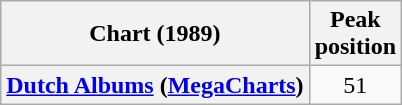<table class="wikitable sortable plainrowheaders" style="text-align:center">
<tr>
<th scope="col">Chart (1989)</th>
<th scope="col">Peak<br>position</th>
</tr>
<tr>
<th scope="row"><a href='#'>Dutch Albums</a> (<a href='#'>MegaCharts</a>)</th>
<td>51</td>
</tr>
</table>
